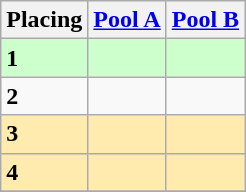<table class=wikitable style="border:1px solid #AAAAAA;">
<tr>
<th>Placing</th>
<th><a href='#'>Pool A</a></th>
<th><a href='#'>Pool B</a></th>
</tr>
<tr style="background: #ccffcc;">
<td><strong>1</strong></td>
<td></td>
<td></td>
</tr>
<tr>
<td><strong>2</strong></td>
<td></td>
<td></td>
</tr>
<tr style="background: #ffebad;">
<td><strong>3</strong></td>
<td></td>
<td></td>
</tr>
<tr style="background: #ffebad;">
<td><strong>4</strong></td>
<td></td>
<td></td>
</tr>
<tr>
</tr>
</table>
